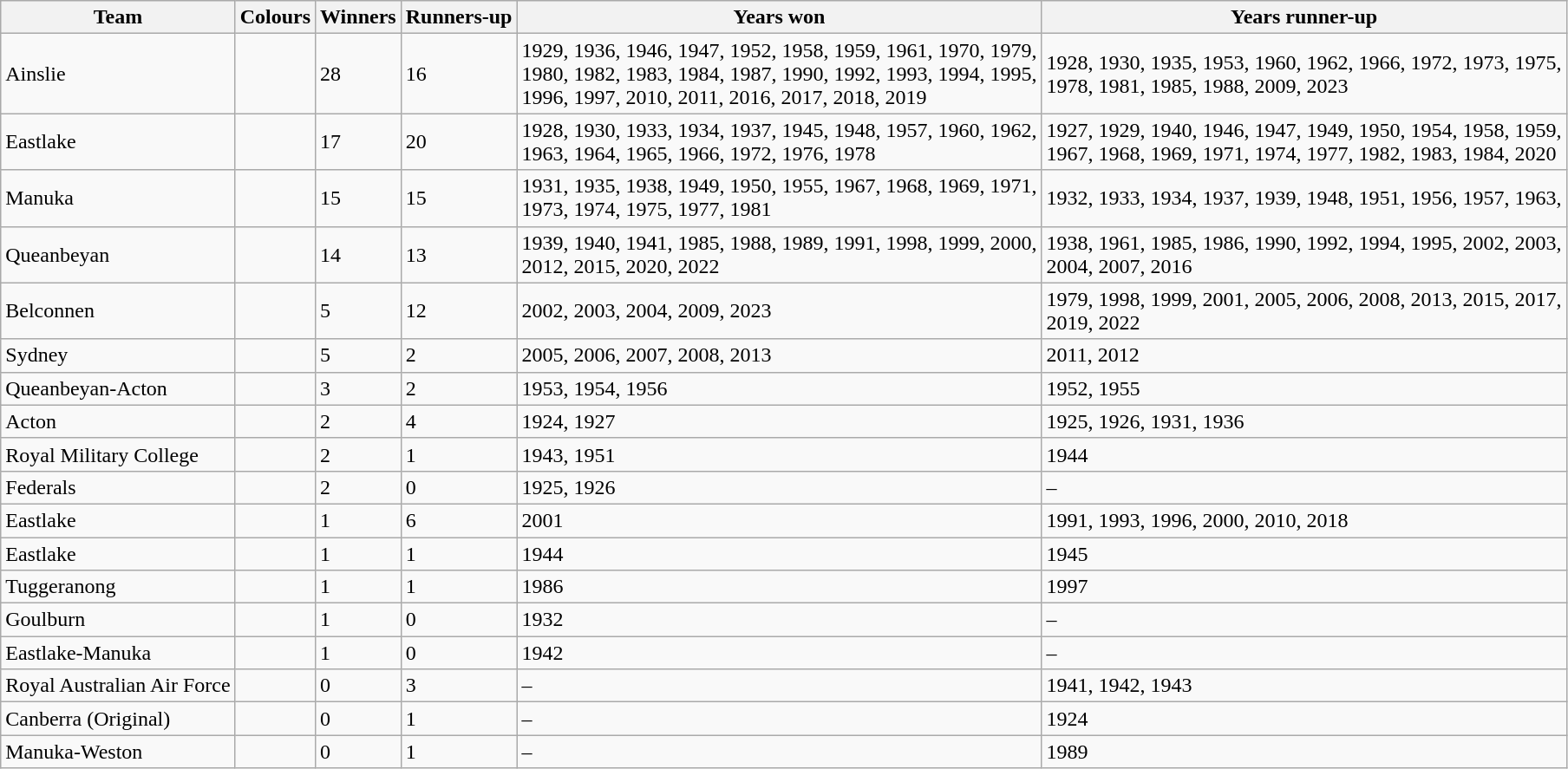<table class="wikitable sortable">
<tr>
<th>Team</th>
<th>Colours</th>
<th>Winners</th>
<th>Runners-up</th>
<th>Years won</th>
<th>Years runner-up</th>
</tr>
<tr>
<td>Ainslie</td>
<td></td>
<td>28</td>
<td>16</td>
<td>1929, 1936, 1946, 1947, 1952, 1958, 1959, 1961, 1970, 1979,<br>1980, 1982, 1983, 1984, 1987, 1990, 1992, 1993, 1994, 1995,<br>1996, 1997, 2010, 2011, 2016, 2017, 2018, 2019</td>
<td>1928, 1930, 1935, 1953, 1960, 1962, 1966, 1972, 1973, 1975,<br>1978, 1981, 1985, 1988, 2009, 2023</td>
</tr>
<tr>
<td>Eastlake</td>
<td></td>
<td>17</td>
<td>20</td>
<td>1928, 1930, 1933, 1934, 1937, 1945, 1948, 1957, 1960, 1962,<br>1963, 1964, 1965, 1966, 1972, 1976, 1978</td>
<td>1927, 1929, 1940, 1946, 1947, 1949, 1950, 1954, 1958, 1959,<br>1967, 1968, 1969, 1971, 1974, 1977, 1982, 1983, 1984, 2020</td>
</tr>
<tr>
<td>Manuka</td>
<td></td>
<td>15</td>
<td>15</td>
<td>1931, 1935, 1938, 1949, 1950, 1955, 1967, 1968, 1969, 1971,<br>1973, 1974, 1975, 1977, 1981</td>
<td>1932, 1933, 1934, 1937, 1939, 1948, 1951, 1956, 1957, 1963,</td>
</tr>
<tr>
<td>Queanbeyan</td>
<td></td>
<td>14</td>
<td>13</td>
<td>1939, 1940, 1941, 1985, 1988, 1989, 1991, 1998, 1999, 2000,<br>2012, 2015, 2020, 2022</td>
<td>1938, 1961, 1985, 1986, 1990, 1992, 1994, 1995, 2002, 2003,<br>2004, 2007, 2016</td>
</tr>
<tr>
<td>Belconnen</td>
<td></td>
<td>5</td>
<td>12</td>
<td>2002, 2003, 2004, 2009, 2023</td>
<td>1979, 1998, 1999, 2001, 2005, 2006, 2008, 2013, 2015, 2017,<br>2019, 2022</td>
</tr>
<tr>
<td>Sydney</td>
<td></td>
<td>5</td>
<td>2</td>
<td>2005, 2006, 2007, 2008, 2013</td>
<td>2011, 2012</td>
</tr>
<tr>
<td>Queanbeyan-Acton</td>
<td></td>
<td>3</td>
<td>2</td>
<td>1953, 1954, 1956</td>
<td>1952, 1955</td>
</tr>
<tr>
<td>Acton</td>
<td></td>
<td>2</td>
<td>4</td>
<td>1924, 1927</td>
<td>1925, 1926, 1931, 1936</td>
</tr>
<tr>
<td>Royal Military College</td>
<td></td>
<td>2</td>
<td>1</td>
<td>1943, 1951</td>
<td>1944</td>
</tr>
<tr>
<td>Federals</td>
<td></td>
<td>2</td>
<td>0</td>
<td>1925, 1926</td>
<td>–</td>
</tr>
<tr>
<td>Eastlake</td>
<td></td>
<td>1</td>
<td>6</td>
<td>2001</td>
<td>1991, 1993, 1996, 2000, 2010, 2018</td>
</tr>
<tr>
<td>Eastlake</td>
<td></td>
<td>1</td>
<td>1</td>
<td>1944</td>
<td>1945</td>
</tr>
<tr>
<td>Tuggeranong</td>
<td></td>
<td>1</td>
<td>1</td>
<td>1986</td>
<td>1997</td>
</tr>
<tr>
<td>Goulburn</td>
<td></td>
<td>1</td>
<td>0</td>
<td>1932</td>
<td>–</td>
</tr>
<tr>
<td>Eastlake-Manuka</td>
<td></td>
<td>1</td>
<td>0</td>
<td>1942</td>
<td>–</td>
</tr>
<tr>
<td>Royal Australian Air Force</td>
<td></td>
<td>0</td>
<td>3</td>
<td>–</td>
<td>1941, 1942, 1943</td>
</tr>
<tr>
<td>Canberra (Original)</td>
<td></td>
<td>0</td>
<td>1</td>
<td>–</td>
<td>1924</td>
</tr>
<tr>
<td>Manuka-Weston</td>
<td></td>
<td>0</td>
<td>1</td>
<td>–</td>
<td>1989</td>
</tr>
</table>
